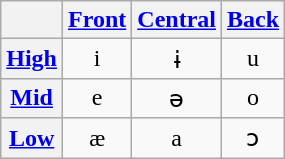<table class="wikitable" style="text-align:center">
<tr>
<th></th>
<th><a href='#'>Front</a></th>
<th><a href='#'>Central</a></th>
<th><a href='#'>Back</a></th>
</tr>
<tr>
<th><a href='#'>High</a></th>
<td>i</td>
<td>ɨ</td>
<td>u</td>
</tr>
<tr>
<th><a href='#'>Mid</a></th>
<td>e</td>
<td>ə</td>
<td>o</td>
</tr>
<tr>
<th><a href='#'>Low</a></th>
<td>æ</td>
<td>a</td>
<td>ɔ</td>
</tr>
</table>
